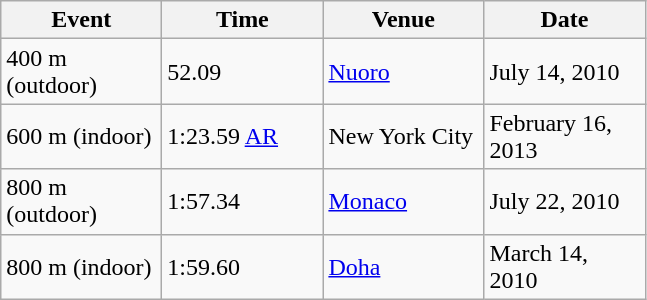<table class="wikitable" text-align:center;">
<tr>
<th style="width:100px;">Event</th>
<th style="width:100px;">Time</th>
<th style="width:100px;">Venue</th>
<th style="width:100px;">Date</th>
</tr>
<tr>
<td align="left">400 m (outdoor)</td>
<td>52.09</td>
<td><a href='#'>Nuoro</a></td>
<td>July 14, 2010</td>
</tr>
<tr>
<td align="left">600 m (indoor)</td>
<td>1:23.59 <a href='#'>AR</a></td>
<td>New York City</td>
<td>February 16, 2013</td>
</tr>
<tr>
<td align="left">800 m (outdoor)</td>
<td>1:57.34</td>
<td><a href='#'>Monaco</a></td>
<td>July 22, 2010</td>
</tr>
<tr>
<td align="left">800 m (indoor)</td>
<td>1:59.60</td>
<td><a href='#'>Doha</a></td>
<td>March 14, 2010</td>
</tr>
</table>
